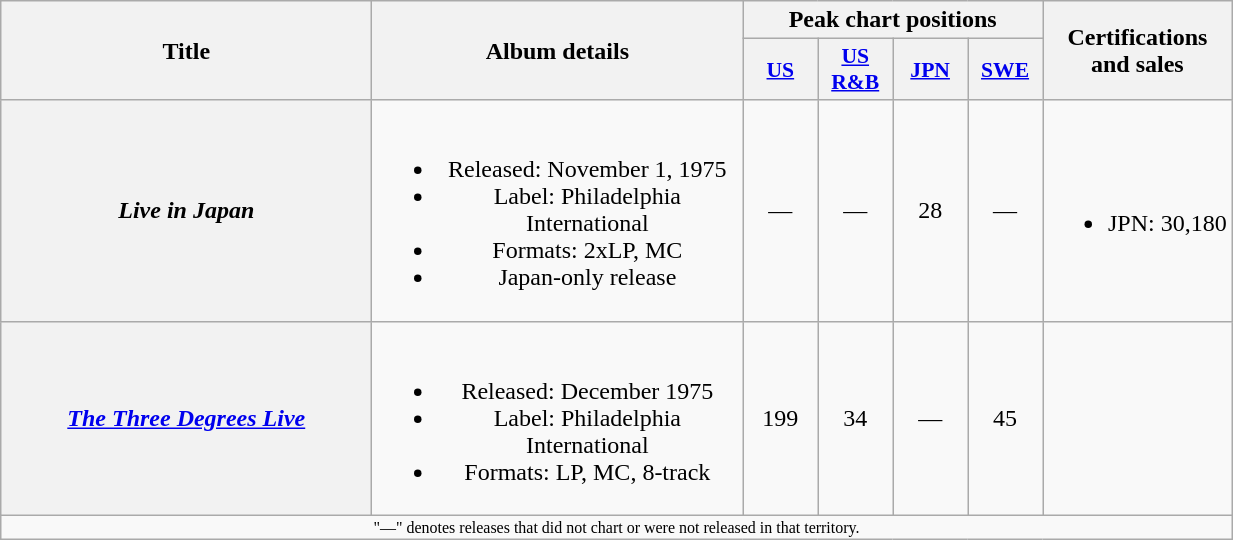<table class="wikitable plainrowheaders" style="text-align:center;">
<tr>
<th rowspan="2" scope="col" style="width:15em;">Title</th>
<th rowspan="2" scope="col" style="width:15em;">Album details</th>
<th colspan="4">Peak chart positions</th>
<th rowspan="2">Certifications<br>and sales</th>
</tr>
<tr>
<th scope="col" style="width:3em;font-size:90%;"><a href='#'>US</a><br></th>
<th scope="col" style="width:3em;font-size:90%;"><a href='#'>US R&B</a><br></th>
<th scope="col" style="width:3em;font-size:90%;"><a href='#'>JPN</a><br></th>
<th scope="col" style="width:3em;font-size:90%;"><a href='#'>SWE</a><br></th>
</tr>
<tr>
<th scope="row"><em>Live in Japan</em></th>
<td><br><ul><li>Released: November 1, 1975</li><li>Label: Philadelphia International</li><li>Formats: 2xLP, MC</li><li>Japan-only release</li></ul></td>
<td>—</td>
<td>—</td>
<td>28</td>
<td>—</td>
<td><br><ul><li>JPN: 30,180</li></ul></td>
</tr>
<tr>
<th scope="row"><em><a href='#'>The Three Degrees Live</a></em></th>
<td><br><ul><li>Released: December 1975</li><li>Label: Philadelphia International</li><li>Formats: LP, MC, 8-track</li></ul></td>
<td>199</td>
<td>34</td>
<td>—</td>
<td>45</td>
<td></td>
</tr>
<tr>
<td colspan="7" style="font-size:8pt">"—" denotes releases that did not chart or were not released in that territory.</td>
</tr>
</table>
